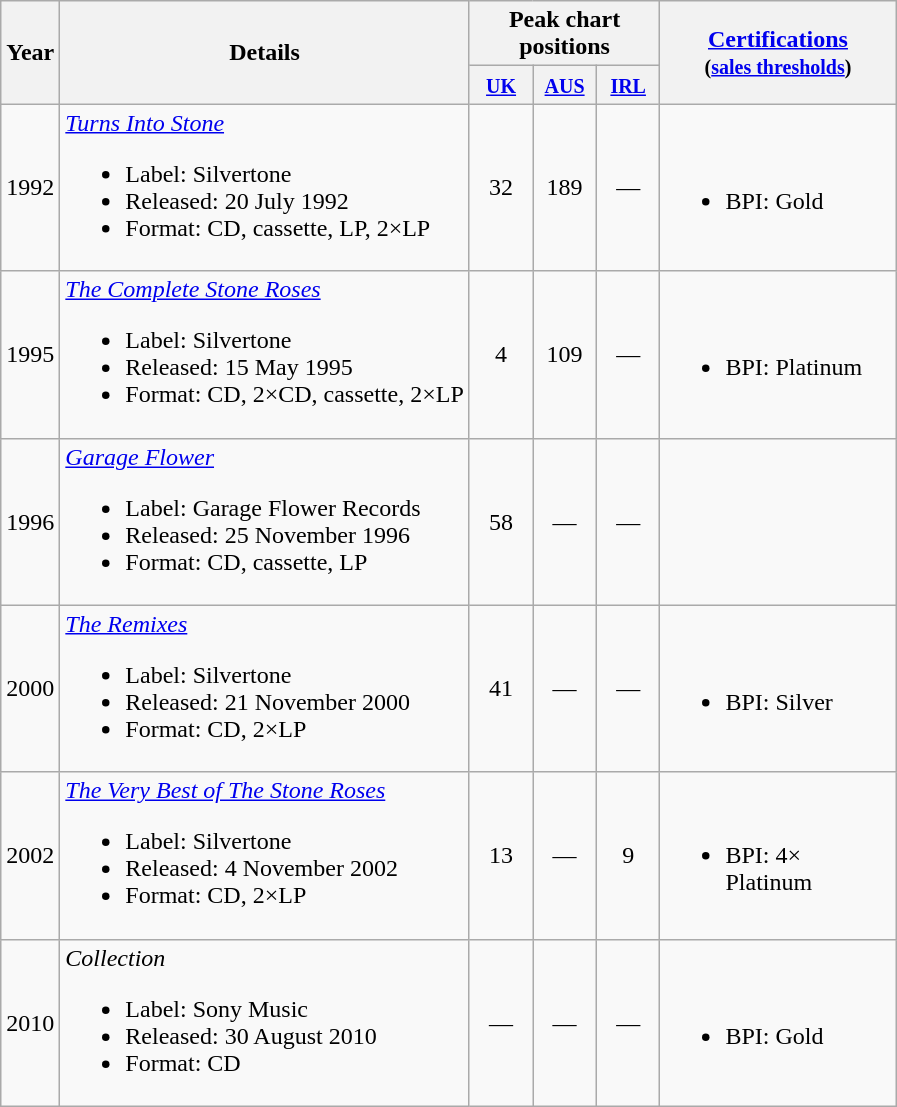<table class="wikitable">
<tr>
<th rowspan="2">Year</th>
<th rowspan="2">Details</th>
<th colspan="3">Peak chart positions</th>
<th rowspan="2" width="150"><a href='#'>Certifications</a><br><small>(<a href='#'>sales thresholds</a>)</small></th>
</tr>
<tr>
<th width="35"><small><a href='#'>UK</a><br></small></th>
<th width="35"><small><a href='#'>AUS</a><br></small></th>
<th width="35"><small><a href='#'>IRL</a><br></small></th>
</tr>
<tr>
<td>1992</td>
<td><em><a href='#'>Turns Into Stone</a></em><br><ul><li>Label: Silvertone</li><li>Released: 20 July 1992</li><li>Format: CD, cassette, LP, 2×LP</li></ul></td>
<td align="center">32</td>
<td align="center">189</td>
<td align="center">—</td>
<td><br><ul><li>BPI: Gold</li></ul></td>
</tr>
<tr>
<td>1995</td>
<td><em><a href='#'>The Complete Stone Roses</a></em><br><ul><li>Label: Silvertone</li><li>Released: 15 May 1995</li><li>Format: CD, 2×CD, cassette, 2×LP</li></ul></td>
<td align="center">4</td>
<td align="center">109</td>
<td align="center">—</td>
<td><br><ul><li>BPI: Platinum</li></ul></td>
</tr>
<tr>
<td>1996</td>
<td><em><a href='#'>Garage Flower</a></em><br><ul><li>Label: Garage Flower Records</li><li>Released: 25 November 1996</li><li>Format: CD, cassette, LP</li></ul></td>
<td align="center">58</td>
<td align="center">—</td>
<td align="center">—</td>
<td></td>
</tr>
<tr>
<td>2000</td>
<td><em><a href='#'>The Remixes</a></em><br><ul><li>Label: Silvertone</li><li>Released: 21 November 2000</li><li>Format: CD, 2×LP</li></ul></td>
<td align="center">41</td>
<td align="center">—</td>
<td align="center">—</td>
<td><br><ul><li>BPI: Silver</li></ul></td>
</tr>
<tr>
<td>2002</td>
<td><em><a href='#'>The Very Best of The Stone Roses</a></em><br><ul><li>Label: Silvertone</li><li>Released: 4 November 2002</li><li>Format: CD, 2×LP</li></ul></td>
<td align="center">13</td>
<td align="center">—</td>
<td align="center">9</td>
<td><br><ul><li>BPI: 4× Platinum</li></ul></td>
</tr>
<tr>
<td>2010</td>
<td><em>Collection</em><br><ul><li>Label: Sony Music</li><li>Released: 30 August 2010</li><li>Format: CD</li></ul></td>
<td align="center">—</td>
<td align="center">—</td>
<td align="center">—</td>
<td><br><ul><li>BPI: Gold</li></ul></td>
</tr>
</table>
